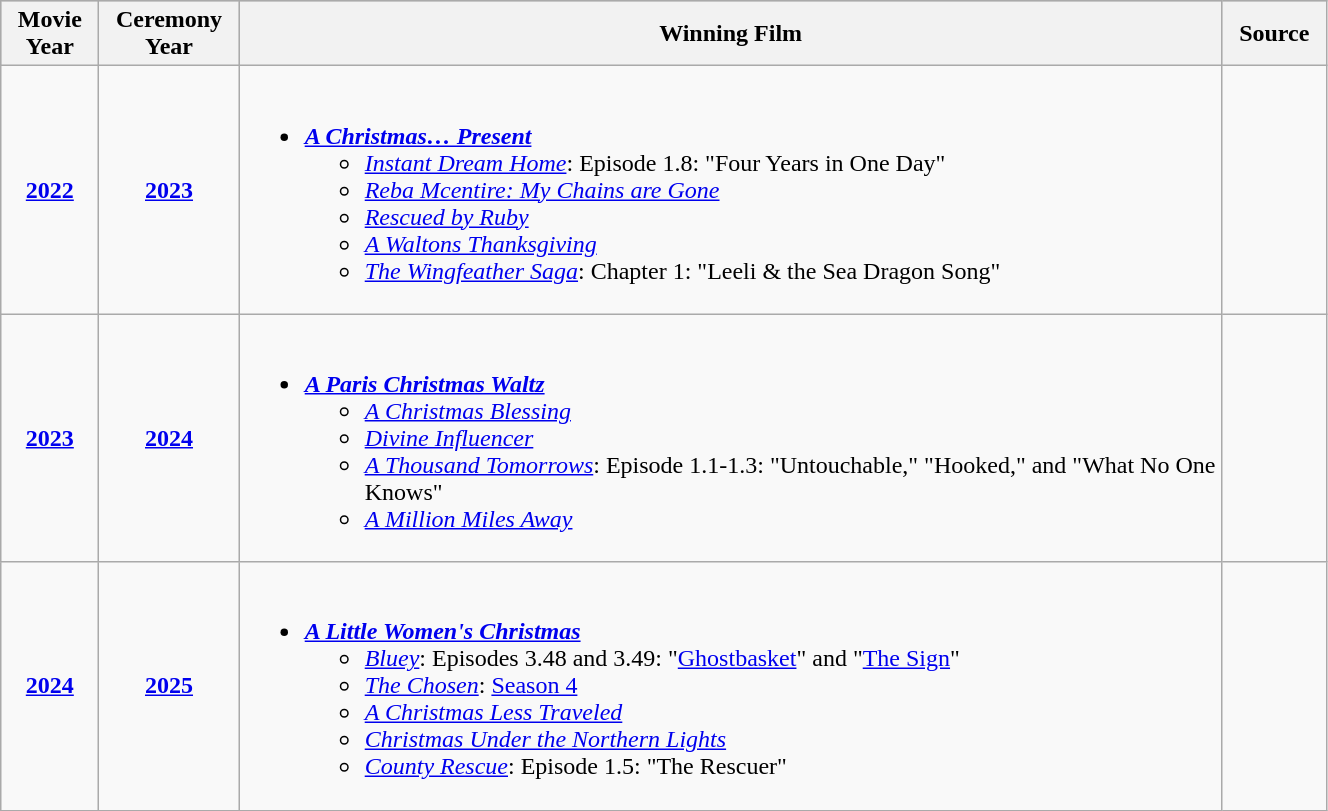<table class="wikitable" style="width:70%">
<tr bgcolor="#bebebe">
<th width="5%">Movie Year</th>
<th width="5%">Ceremony Year</th>
<th width="55%">Winning Film</th>
<th width="5%">Source</th>
</tr>
<tr>
<td style="text-align:center"><strong><a href='#'>2022</a></strong></td>
<td style="text-align:center"><strong><a href='#'>2023</a></strong></td>
<td><br><ul><li><strong><em><a href='#'>A Christmas… Present</a></em></strong><ul><li><em><a href='#'>Instant Dream Home</a></em>: Episode 1.8: "Four Years in One Day"</li><li><em><a href='#'>Reba Mcentire: My Chains are Gone</a></em></li><li><em><a href='#'>Rescued by Ruby</a></em></li><li><em><a href='#'>A Waltons Thanksgiving</a></em></li><li><em><a href='#'>The Wingfeather Saga</a></em>: Chapter 1: "Leeli & the Sea Dragon Song"</li></ul></li></ul></td>
<td style="text-align:center"></td>
</tr>
<tr>
<td style="text-align:center"><strong><a href='#'>2023</a></strong></td>
<td style="text-align:center"><strong><a href='#'>2024</a></strong></td>
<td><br><ul><li><strong><em><a href='#'>A Paris Christmas Waltz</a></em></strong><ul><li><em><a href='#'>A Christmas Blessing</a></em></li><li><em><a href='#'>Divine Influencer</a></em></li><li><em><a href='#'>A Thousand Tomorrows</a></em>: Episode 1.1-1.3: "Untouchable," "Hooked," and "What No One Knows"</li><li><em><a href='#'>A Million Miles Away</a></em></li></ul></li></ul></td>
<td style="text-align:center"></td>
</tr>
<tr>
<td style="text-align:center"><strong><a href='#'>2024</a></strong></td>
<td style="text-align:center"><strong><a href='#'>2025</a></strong></td>
<td><br><ul><li><strong><em><a href='#'>A Little Women's Christmas</a></em></strong><ul><li><em><a href='#'>Bluey</a></em>: Episodes 3.48 and 3.49: "<a href='#'>Ghostbasket</a>" and "<a href='#'>The Sign</a>"</li><li><em><a href='#'>The Chosen</a></em>: <a href='#'>Season 4</a></li><li><em><a href='#'>A Christmas Less Traveled</a></em></li><li><em><a href='#'>Christmas Under the Northern Lights</a></em></li><li><em><a href='#'>County Rescue</a></em>: Episode 1.5: "The Rescuer"</li></ul></li></ul></td>
<td style="text-align:center"></td>
</tr>
</table>
